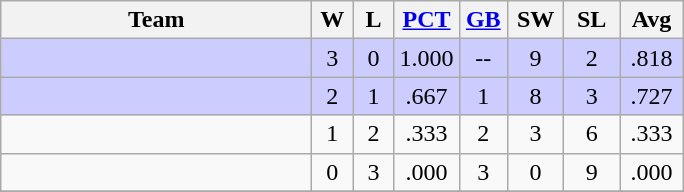<table class=wikitable style="text-align:center;">
<tr>
<th width=200px>Team</th>
<th width=20px>W</th>
<th width=20px>L</th>
<th width=35px><a href='#'>PCT</a></th>
<th width=25px><a href='#'>GB</a></th>
<th width=30px>SW</th>
<th width=30px>SL</th>
<th width=35px>Avg</th>
</tr>
<tr bgcolor="#CCCCFF">
<td align=left></td>
<td>3</td>
<td>0</td>
<td>1.000</td>
<td>--</td>
<td>9</td>
<td>2</td>
<td>.818</td>
</tr>
<tr bgcolor="#CCCCFF">
<td align=left></td>
<td>2</td>
<td>1</td>
<td>.667</td>
<td>1</td>
<td>8</td>
<td>3</td>
<td>.727</td>
</tr>
<tr>
<td align=left> </td>
<td>1</td>
<td>2</td>
<td>.333</td>
<td>2</td>
<td>3</td>
<td>6</td>
<td>.333</td>
</tr>
<tr>
<td align=left></td>
<td>0</td>
<td>3</td>
<td>.000</td>
<td>3</td>
<td>0</td>
<td>9</td>
<td>.000</td>
</tr>
<tr>
</tr>
</table>
